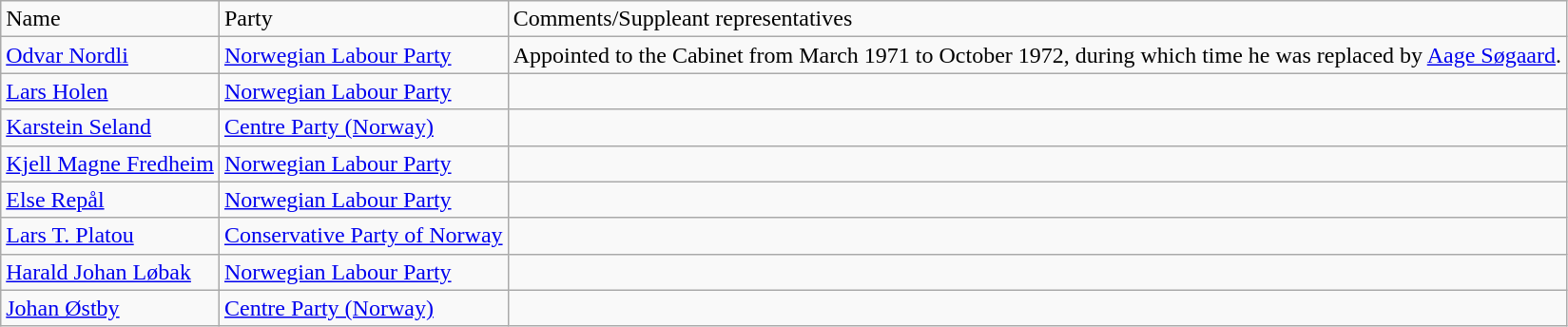<table class="wikitable">
<tr>
<td>Name</td>
<td>Party</td>
<td>Comments/Suppleant representatives</td>
</tr>
<tr>
<td><a href='#'>Odvar Nordli</a></td>
<td><a href='#'>Norwegian Labour Party</a></td>
<td>Appointed to the Cabinet from March 1971 to October 1972, during which time he was replaced by <a href='#'>Aage Søgaard</a>.</td>
</tr>
<tr>
<td><a href='#'>Lars Holen</a></td>
<td><a href='#'>Norwegian Labour Party</a></td>
<td></td>
</tr>
<tr>
<td><a href='#'>Karstein Seland</a></td>
<td><a href='#'>Centre Party (Norway)</a></td>
<td></td>
</tr>
<tr>
<td><a href='#'>Kjell Magne Fredheim</a></td>
<td><a href='#'>Norwegian Labour Party</a></td>
<td></td>
</tr>
<tr>
<td><a href='#'>Else Repål</a></td>
<td><a href='#'>Norwegian Labour Party</a></td>
<td></td>
</tr>
<tr>
<td><a href='#'>Lars T. Platou</a></td>
<td><a href='#'>Conservative Party of Norway</a></td>
<td></td>
</tr>
<tr>
<td><a href='#'>Harald Johan Løbak</a></td>
<td><a href='#'>Norwegian Labour Party</a></td>
<td></td>
</tr>
<tr>
<td><a href='#'>Johan Østby</a></td>
<td><a href='#'>Centre Party (Norway)</a></td>
<td></td>
</tr>
</table>
